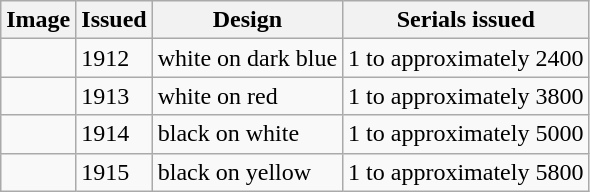<table class=wikitable>
<tr>
<th>Image</th>
<th>Issued</th>
<th>Design</th>
<th>Serials issued</th>
</tr>
<tr>
<td></td>
<td>1912</td>
<td>white on dark blue</td>
<td>1 to approximately 2400</td>
</tr>
<tr>
<td></td>
<td>1913</td>
<td>white on red</td>
<td>1 to approximately 3800</td>
</tr>
<tr>
<td></td>
<td>1914</td>
<td>black on white</td>
<td>1 to approximately 5000</td>
</tr>
<tr>
<td></td>
<td>1915</td>
<td>black on yellow</td>
<td>1 to approximately 5800</td>
</tr>
</table>
